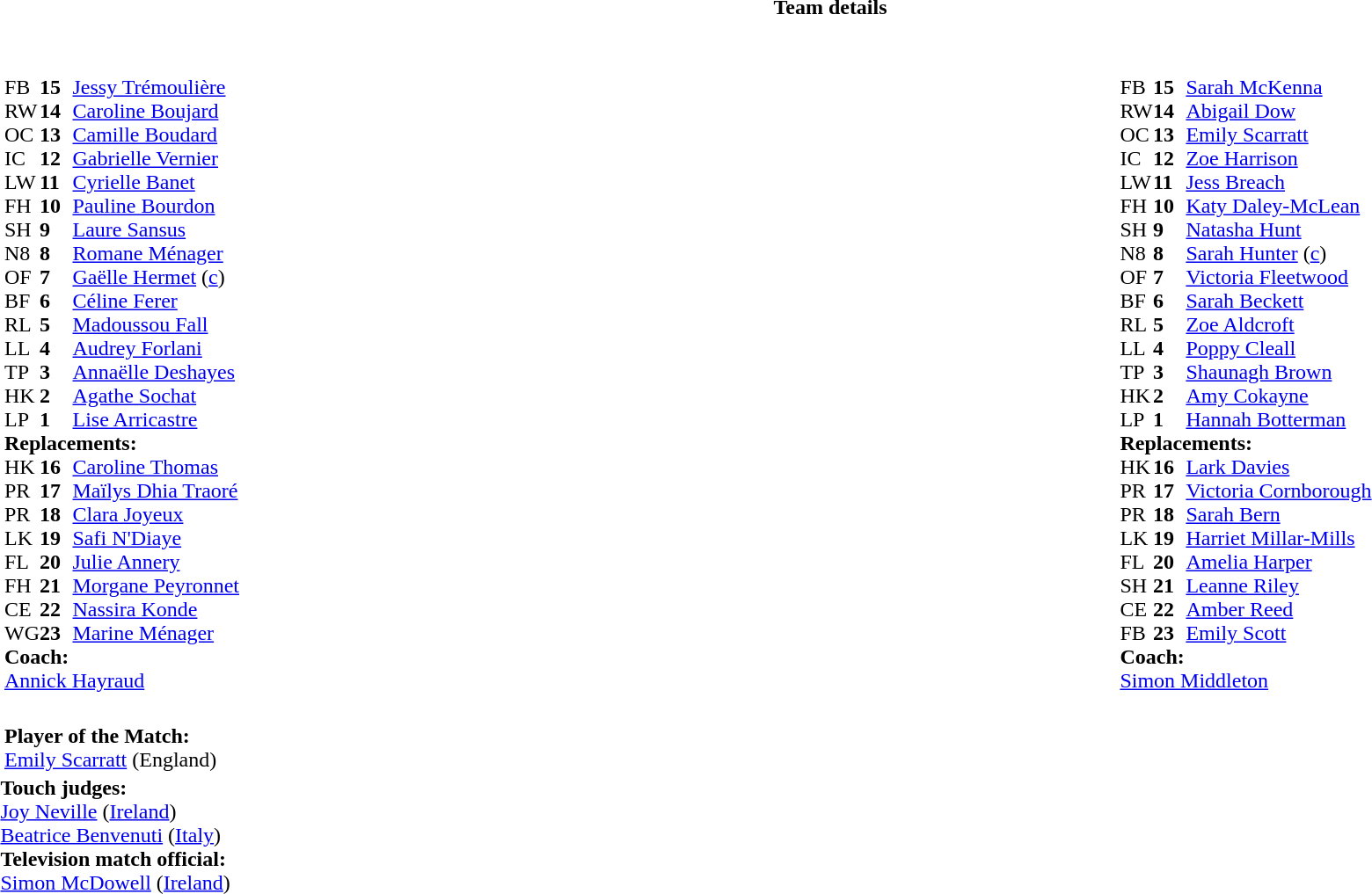<table border="0" style="width:100%" class="collapsible collapsed">
<tr>
<th>Team details</th>
</tr>
<tr>
<td><br><table style="width:100%">
<tr>
<td style="vertical-align:top;width:50%"><br><table cellspacing="0" cellpadding="0">
<tr>
<th width="25"></th>
<th width="25"></th>
</tr>
<tr>
<td style="vertical-align:top;width:0%"></td>
</tr>
<tr>
<td>FB</td>
<td><strong>15</strong></td>
<td><a href='#'>Jessy Trémoulière</a></td>
</tr>
<tr>
<td>RW</td>
<td><strong>14</strong></td>
<td><a href='#'>Caroline Boujard</a></td>
</tr>
<tr>
<td>OC</td>
<td><strong>13</strong></td>
<td><a href='#'>Camille Boudard</a></td>
</tr>
<tr>
<td>IC</td>
<td><strong>12</strong></td>
<td><a href='#'>Gabrielle Vernier</a></td>
<td></td>
<td colspan=2></td>
<td></td>
</tr>
<tr>
<td>LW</td>
<td><strong>11</strong></td>
<td><a href='#'>Cyrielle Banet</a></td>
<td></td>
<td></td>
</tr>
<tr>
<td>FH</td>
<td><strong>10</strong></td>
<td><a href='#'>Pauline Bourdon</a></td>
</tr>
<tr>
<td>SH</td>
<td><strong>9</strong></td>
<td><a href='#'>Laure Sansus</a></td>
<td></td>
<td></td>
</tr>
<tr>
<td>N8</td>
<td><strong>8</strong></td>
<td><a href='#'>Romane Ménager</a></td>
</tr>
<tr>
<td>OF</td>
<td><strong>7</strong></td>
<td><a href='#'>Gaëlle Hermet</a> (<a href='#'>c</a>)</td>
</tr>
<tr>
<td>BF</td>
<td><strong>6</strong></td>
<td><a href='#'>Céline Ferer</a></td>
<td></td>
<td></td>
</tr>
<tr>
<td>RL</td>
<td><strong>5</strong></td>
<td><a href='#'>Madoussou Fall</a></td>
<td></td>
<td></td>
</tr>
<tr>
<td>LL</td>
<td><strong>4</strong></td>
<td><a href='#'>Audrey Forlani</a></td>
</tr>
<tr>
<td>TP</td>
<td><strong>3</strong></td>
<td><a href='#'>Annaëlle Deshayes</a></td>
<td></td>
<td></td>
</tr>
<tr>
<td>HK</td>
<td><strong>2</strong></td>
<td><a href='#'>Agathe Sochat</a></td>
<td></td>
<td></td>
</tr>
<tr>
<td>LP</td>
<td><strong>1</strong></td>
<td><a href='#'>Lise Arricastre</a></td>
<td></td>
<td></td>
</tr>
<tr>
<td colspan=3><strong>Replacements:</strong></td>
</tr>
<tr>
<td>HK</td>
<td><strong>16</strong></td>
<td><a href='#'>Caroline Thomas</a></td>
<td></td>
<td></td>
</tr>
<tr>
<td>PR</td>
<td><strong>17</strong></td>
<td><a href='#'>Maïlys Dhia Traoré</a></td>
<td></td>
<td></td>
</tr>
<tr>
<td>PR</td>
<td><strong>18</strong></td>
<td><a href='#'>Clara Joyeux</a></td>
<td></td>
<td></td>
</tr>
<tr>
<td>LK</td>
<td><strong>19</strong></td>
<td><a href='#'>Safi N'Diaye</a></td>
<td></td>
<td></td>
</tr>
<tr>
<td>FL</td>
<td><strong>20</strong></td>
<td><a href='#'>Julie Annery</a></td>
<td></td>
<td></td>
</tr>
<tr>
<td>FH</td>
<td><strong>21</strong></td>
<td><a href='#'>Morgane Peyronnet</a></td>
<td></td>
<td></td>
</tr>
<tr>
<td>CE</td>
<td><strong>22</strong></td>
<td><a href='#'>Nassira Konde</a></td>
<td></td>
<td></td>
<td></td>
<td></td>
<td></td>
</tr>
<tr>
<td>WG</td>
<td><strong>23</strong></td>
<td><a href='#'>Marine Ménager</a></td>
<td></td>
<td></td>
</tr>
<tr>
<td colspan=3><strong>Coach:</strong></td>
</tr>
<tr>
<td colspan="4"><a href='#'>Annick Hayraud</a></td>
</tr>
</table>
</td>
<td style="vertical-align:top"></td>
<td style="vertical-align:top; width:50%"><br><table cellspacing="0" cellpadding="0" style="margin:auto">
<tr>
<th width="25"></th>
<th width="25"></th>
</tr>
<tr>
<td>FB</td>
<td><strong>15</strong></td>
<td><a href='#'>Sarah McKenna</a></td>
</tr>
<tr>
<td>RW</td>
<td><strong>14</strong></td>
<td><a href='#'>Abigail Dow</a></td>
</tr>
<tr>
<td>OC</td>
<td><strong>13</strong></td>
<td><a href='#'>Emily Scarratt</a></td>
</tr>
<tr>
<td>IC</td>
<td><strong>12</strong></td>
<td><a href='#'>Zoe Harrison</a></td>
<td></td>
<td></td>
</tr>
<tr>
<td>LW</td>
<td><strong>11</strong></td>
<td><a href='#'>Jess Breach</a></td>
</tr>
<tr>
<td>FH</td>
<td><strong>10</strong></td>
<td><a href='#'>Katy Daley-McLean</a></td>
</tr>
<tr>
<td>SH</td>
<td><strong>9</strong></td>
<td><a href='#'>Natasha Hunt</a></td>
<td></td>
<td></td>
</tr>
<tr>
<td>N8</td>
<td><strong>8</strong></td>
<td><a href='#'>Sarah Hunter</a> (<a href='#'>c</a>)</td>
</tr>
<tr>
<td>OF</td>
<td><strong>7</strong></td>
<td><a href='#'>Victoria Fleetwood</a></td>
<td></td>
<td></td>
</tr>
<tr>
<td>BF</td>
<td><strong>6</strong></td>
<td><a href='#'>Sarah Beckett</a></td>
</tr>
<tr>
<td>RL</td>
<td><strong>5</strong></td>
<td><a href='#'>Zoe Aldcroft</a></td>
</tr>
<tr>
<td>LL</td>
<td><strong>4</strong></td>
<td><a href='#'>Poppy Cleall</a></td>
<td></td>
<td></td>
</tr>
<tr>
<td>TP</td>
<td><strong>3</strong></td>
<td><a href='#'>Shaunagh Brown</a></td>
<td></td>
<td></td>
</tr>
<tr>
<td>HK</td>
<td><strong>2</strong></td>
<td><a href='#'>Amy Cokayne</a></td>
<td></td>
<td></td>
</tr>
<tr>
<td>LP</td>
<td><strong>1</strong></td>
<td><a href='#'>Hannah Botterman</a></td>
<td></td>
<td></td>
</tr>
<tr>
<td colspan=3><strong>Replacements:</strong></td>
</tr>
<tr>
<td>HK</td>
<td><strong>16</strong></td>
<td><a href='#'>Lark Davies</a></td>
<td></td>
<td></td>
</tr>
<tr>
<td>PR</td>
<td><strong>17</strong></td>
<td><a href='#'>Victoria Cornborough</a></td>
<td></td>
<td></td>
</tr>
<tr>
<td>PR</td>
<td><strong>18</strong></td>
<td><a href='#'>Sarah Bern</a></td>
<td></td>
<td></td>
</tr>
<tr>
<td>LK</td>
<td><strong>19</strong></td>
<td><a href='#'>Harriet Millar-Mills</a></td>
<td></td>
<td></td>
</tr>
<tr>
<td>FL</td>
<td><strong>20</strong></td>
<td><a href='#'>Amelia Harper</a></td>
<td></td>
<td></td>
</tr>
<tr>
<td>SH</td>
<td><strong>21</strong></td>
<td><a href='#'>Leanne Riley</a></td>
<td></td>
<td></td>
</tr>
<tr>
<td>CE</td>
<td><strong>22</strong></td>
<td><a href='#'>Amber Reed</a></td>
<td></td>
<td></td>
</tr>
<tr>
<td>FB</td>
<td><strong>23</strong></td>
<td><a href='#'>Emily Scott</a></td>
</tr>
<tr>
<td colspan=3><strong>Coach:</strong></td>
</tr>
<tr>
<td colspan="4"><a href='#'>Simon Middleton</a></td>
</tr>
</table>
</td>
</tr>
</table>
<table style="width:100%">
<tr>
<td><br><strong>Player of the Match:</strong>
<br><a href='#'>Emily Scarratt</a> (England)</td>
</tr>
</table>
<strong>Touch judges:</strong>
<br><a href='#'>Joy Neville</a> (<a href='#'>Ireland</a>)
<br><a href='#'>Beatrice Benvenuti</a> (<a href='#'>Italy</a>)
<br><strong>Television match official:</strong>
<br><a href='#'>Simon McDowell</a> (<a href='#'>Ireland</a>)</td>
</tr>
</table>
